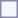<table style="border:1px solid #8888aa; background-color:#f7f8ff; padding:5px; font-size:95%; margin: 0px 12px 12px 0px;">
</table>
